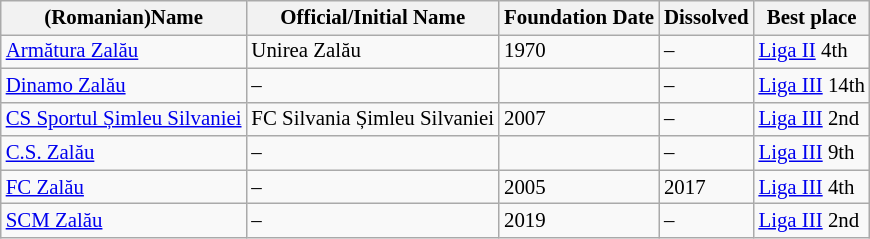<table class="wikitable sortable mw-collapsible" style=" font-size: 87%;">
<tr>
<th>(Romanian)Name</th>
<th>Official/Initial Name</th>
<th>Foundation Date</th>
<th>Dissolved</th>
<th>Best place</th>
</tr>
<tr>
<td><a href='#'>Armătura Zalău</a></td>
<td>Unirea Zalău</td>
<td>1970</td>
<td>–</td>
<td><a href='#'>Liga II</a> 4th</td>
</tr>
<tr>
<td><a href='#'>Dinamo Zalău</a></td>
<td>–</td>
<td></td>
<td>–</td>
<td><a href='#'>Liga III</a> 14th</td>
</tr>
<tr>
<td><a href='#'>CS Sportul Șimleu Silvaniei</a></td>
<td>FC Silvania Șimleu Silvaniei</td>
<td>2007</td>
<td>–</td>
<td><a href='#'>Liga III</a> 2nd</td>
</tr>
<tr>
<td><a href='#'>C.S. Zalău</a></td>
<td>–</td>
<td></td>
<td>–</td>
<td><a href='#'>Liga III</a> 9th</td>
</tr>
<tr>
<td><a href='#'>FC Zalău</a></td>
<td>–</td>
<td>2005</td>
<td>2017</td>
<td><a href='#'>Liga III</a> 4th</td>
</tr>
<tr>
<td><a href='#'>SCM Zalău</a></td>
<td>–</td>
<td>2019</td>
<td>–</td>
<td><a href='#'>Liga III</a> 2nd</td>
</tr>
</table>
